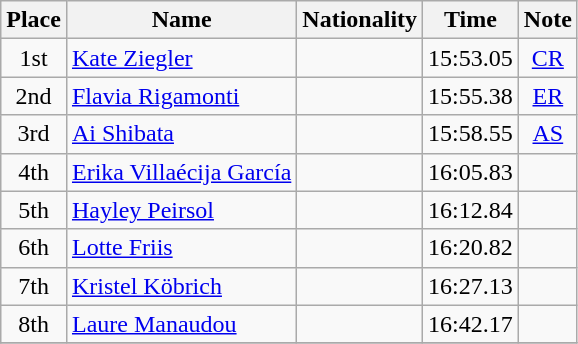<table class="wikitable" style="text-align:center">
<tr>
<th>Place</th>
<th>Name</th>
<th>Nationality</th>
<th>Time</th>
<th>Note</th>
</tr>
<tr>
<td>1st</td>
<td align=left><a href='#'>Kate Ziegler</a></td>
<td align=left></td>
<td>15:53.05</td>
<td><a href='#'>CR</a></td>
</tr>
<tr>
<td>2nd</td>
<td align=left><a href='#'>Flavia Rigamonti</a></td>
<td align=left></td>
<td>15:55.38</td>
<td><a href='#'>ER</a></td>
</tr>
<tr>
<td>3rd</td>
<td align=left><a href='#'>Ai Shibata</a></td>
<td align=left></td>
<td>15:58.55</td>
<td><a href='#'>AS</a></td>
</tr>
<tr>
<td>4th</td>
<td align=left><a href='#'>Erika Villaécija García</a></td>
<td align=left></td>
<td>16:05.83</td>
<td></td>
</tr>
<tr>
<td>5th</td>
<td align=left><a href='#'>Hayley Peirsol</a></td>
<td align=left></td>
<td>16:12.84</td>
<td></td>
</tr>
<tr>
<td>6th</td>
<td align=left><a href='#'>Lotte Friis</a></td>
<td align=left></td>
<td>16:20.82</td>
<td></td>
</tr>
<tr>
<td>7th</td>
<td align=left><a href='#'>Kristel Köbrich</a></td>
<td align=left></td>
<td>16:27.13</td>
<td></td>
</tr>
<tr>
<td>8th</td>
<td align=left><a href='#'>Laure Manaudou</a></td>
<td align=left></td>
<td>16:42.17</td>
<td></td>
</tr>
<tr>
</tr>
</table>
